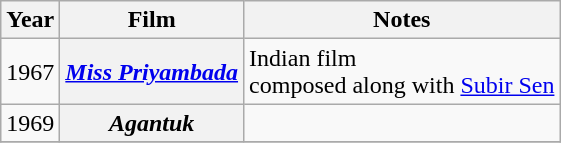<table class="wikitable sortable">
<tr>
<th>Year</th>
<th>Film</th>
<th>Notes</th>
</tr>
<tr>
<td>1967</td>
<th><em><a href='#'>Miss Priyambada</a></em></th>
<td>Indian film<br>composed along with <a href='#'>Subir Sen</a></td>
</tr>
<tr>
<td>1969</td>
<th><em>Agantuk</em></th>
<td></td>
</tr>
<tr>
</tr>
</table>
